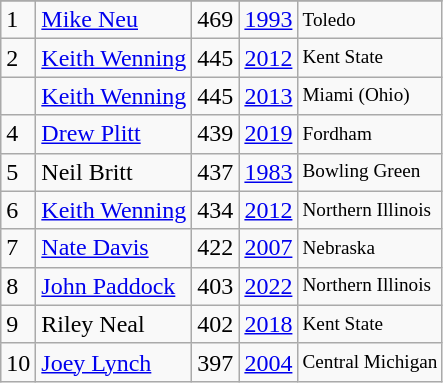<table class="wikitable">
<tr>
</tr>
<tr>
<td>1</td>
<td><a href='#'>Mike Neu</a></td>
<td>469</td>
<td><a href='#'>1993</a></td>
<td style="font-size:80%;">Toledo</td>
</tr>
<tr>
<td>2</td>
<td><a href='#'>Keith Wenning</a></td>
<td>445</td>
<td><a href='#'>2012</a></td>
<td style="font-size:80%;">Kent State</td>
</tr>
<tr>
<td></td>
<td><a href='#'>Keith Wenning</a></td>
<td>445</td>
<td><a href='#'>2013</a></td>
<td style="font-size:80%;">Miami (Ohio)</td>
</tr>
<tr>
<td>4</td>
<td><a href='#'>Drew Plitt</a></td>
<td>439</td>
<td><a href='#'>2019</a></td>
<td style="font-size:80%;">Fordham</td>
</tr>
<tr>
<td>5</td>
<td>Neil Britt</td>
<td>437</td>
<td><a href='#'>1983</a></td>
<td style="font-size:80%;">Bowling Green</td>
</tr>
<tr>
<td>6</td>
<td><a href='#'>Keith Wenning</a></td>
<td>434</td>
<td><a href='#'>2012</a></td>
<td style="font-size:80%;">Northern Illinois</td>
</tr>
<tr>
<td>7</td>
<td><a href='#'>Nate Davis</a></td>
<td>422</td>
<td><a href='#'>2007</a></td>
<td style="font-size:80%;">Nebraska</td>
</tr>
<tr>
<td>8</td>
<td><a href='#'>John Paddock</a></td>
<td>403</td>
<td><a href='#'>2022</a></td>
<td style="font-size:80%;">Northern Illinois</td>
</tr>
<tr>
<td>9</td>
<td>Riley Neal</td>
<td>402</td>
<td><a href='#'>2018</a></td>
<td style="font-size:80%;">Kent State</td>
</tr>
<tr>
<td>10</td>
<td><a href='#'>Joey Lynch</a></td>
<td>397</td>
<td><a href='#'>2004</a></td>
<td style="font-size:80%;">Central Michigan</td>
</tr>
</table>
